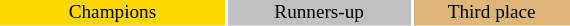<table class="toccolours" style="width:30em; text-align:center; font-size:80%;">
<tr>
<td style="background:gold;color:black; width: 30px">Champions</td>
<td style="background:silver;color:black; width: 40px">Runners-up</td>
<td style="background:#deb678;color:black; width: 40px">Third place</td>
</tr>
<tr>
</tr>
</table>
